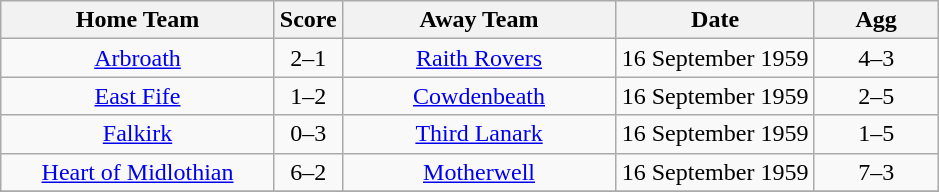<table class="wikitable" style="text-align:center;">
<tr>
<th width=175>Home Team</th>
<th width=20>Score</th>
<th width=175>Away Team</th>
<th width= 125>Date</th>
<th width= 75>Agg</th>
</tr>
<tr>
<td><a href='#'>Arbroath</a></td>
<td>2–1</td>
<td><a href='#'>Raith Rovers</a></td>
<td>16 September 1959</td>
<td>4–3</td>
</tr>
<tr>
<td><a href='#'>East Fife</a></td>
<td>1–2</td>
<td><a href='#'>Cowdenbeath</a></td>
<td>16 September 1959</td>
<td>2–5</td>
</tr>
<tr>
<td><a href='#'>Falkirk</a></td>
<td>0–3</td>
<td><a href='#'>Third Lanark</a></td>
<td>16 September 1959</td>
<td>1–5</td>
</tr>
<tr>
<td><a href='#'>Heart of Midlothian</a></td>
<td>6–2</td>
<td><a href='#'>Motherwell</a></td>
<td>16 September 1959</td>
<td>7–3</td>
</tr>
<tr>
</tr>
</table>
